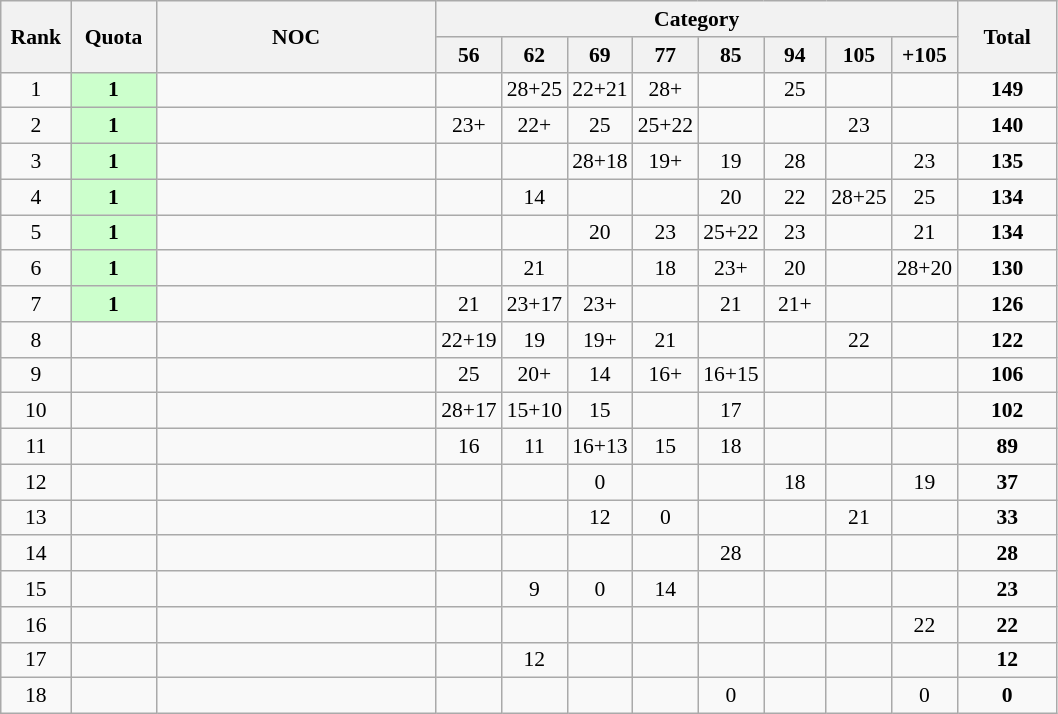<table class="wikitable" style="text-align:center; font-size:90%">
<tr>
<th rowspan=2 width=40>Rank</th>
<th rowspan=2 width=50>Quota</th>
<th rowspan=2 width=180>NOC</th>
<th colspan=8>Category</th>
<th rowspan=2 width=60>Total</th>
</tr>
<tr>
<th width=35>56</th>
<th width=35>62</th>
<th width=35>69</th>
<th width=35>77</th>
<th width=35>85</th>
<th width=35>94</th>
<th width=35>105</th>
<th width=35>+105</th>
</tr>
<tr>
<td>1</td>
<td bgcolor=#ccffcc><strong>1</strong></td>
<td align=left></td>
<td></td>
<td>28+25</td>
<td>22+21</td>
<td>28+</td>
<td></td>
<td>25</td>
<td></td>
<td></td>
<td><strong>149</strong></td>
</tr>
<tr>
<td>2</td>
<td bgcolor=#ccffcc><strong>1</strong></td>
<td align=left></td>
<td>23+</td>
<td>22+</td>
<td>25</td>
<td>25+22</td>
<td></td>
<td></td>
<td>23</td>
<td></td>
<td><strong>140</strong></td>
</tr>
<tr>
<td>3</td>
<td bgcolor=#ccffcc><strong>1</strong></td>
<td align=left></td>
<td></td>
<td></td>
<td>28+18</td>
<td>19+</td>
<td>19</td>
<td>28</td>
<td></td>
<td>23</td>
<td><strong>135</strong></td>
</tr>
<tr>
<td>4</td>
<td bgcolor=#ccffcc><strong>1</strong></td>
<td align=left></td>
<td></td>
<td>14</td>
<td></td>
<td></td>
<td>20</td>
<td>22</td>
<td>28+25</td>
<td>25</td>
<td><strong>134</strong></td>
</tr>
<tr>
<td>5</td>
<td bgcolor=#ccffcc><strong>1</strong></td>
<td align=left></td>
<td></td>
<td></td>
<td>20</td>
<td>23</td>
<td>25+22</td>
<td>23</td>
<td></td>
<td>21</td>
<td><strong>134</strong></td>
</tr>
<tr>
<td>6</td>
<td bgcolor=#ccffcc><strong>1</strong></td>
<td align=left></td>
<td></td>
<td>21</td>
<td></td>
<td>18</td>
<td>23+</td>
<td>20</td>
<td></td>
<td>28+20</td>
<td><strong>130</strong></td>
</tr>
<tr>
<td>7</td>
<td bgcolor=#ccffcc><strong>1</strong></td>
<td align=left></td>
<td>21</td>
<td>23+17</td>
<td>23+</td>
<td></td>
<td>21</td>
<td>21+</td>
<td></td>
<td></td>
<td><strong>126</strong></td>
</tr>
<tr>
<td>8</td>
<td></td>
<td align=left></td>
<td>22+19</td>
<td>19</td>
<td>19+</td>
<td>21</td>
<td></td>
<td></td>
<td>22</td>
<td></td>
<td><strong>122</strong></td>
</tr>
<tr>
<td>9</td>
<td></td>
<td align=left></td>
<td>25</td>
<td>20+</td>
<td>14</td>
<td>16+</td>
<td>16+15</td>
<td></td>
<td></td>
<td></td>
<td><strong>106</strong></td>
</tr>
<tr>
<td>10</td>
<td></td>
<td align=left></td>
<td>28+17</td>
<td>15+10</td>
<td>15</td>
<td></td>
<td>17</td>
<td></td>
<td></td>
<td></td>
<td><strong>102</strong></td>
</tr>
<tr>
<td>11</td>
<td></td>
<td align=left></td>
<td>16</td>
<td>11</td>
<td>16+13</td>
<td>15</td>
<td>18</td>
<td></td>
<td></td>
<td></td>
<td><strong>89</strong></td>
</tr>
<tr>
<td>12</td>
<td></td>
<td align=left></td>
<td></td>
<td></td>
<td>0</td>
<td></td>
<td></td>
<td>18</td>
<td></td>
<td>19</td>
<td><strong>37</strong></td>
</tr>
<tr>
<td>13</td>
<td></td>
<td align=left></td>
<td></td>
<td></td>
<td>12</td>
<td>0</td>
<td></td>
<td></td>
<td>21</td>
<td></td>
<td><strong>33</strong></td>
</tr>
<tr>
<td>14</td>
<td></td>
<td align=left></td>
<td></td>
<td></td>
<td></td>
<td></td>
<td>28</td>
<td></td>
<td></td>
<td></td>
<td><strong>28 </strong></td>
</tr>
<tr>
<td>15</td>
<td></td>
<td align=left></td>
<td></td>
<td>9</td>
<td>0</td>
<td>14</td>
<td></td>
<td></td>
<td></td>
<td></td>
<td><strong>23</strong></td>
</tr>
<tr>
<td>16</td>
<td></td>
<td align=left></td>
<td></td>
<td></td>
<td></td>
<td></td>
<td></td>
<td></td>
<td></td>
<td>22</td>
<td><strong>22</strong></td>
</tr>
<tr>
<td>17</td>
<td></td>
<td align=left></td>
<td></td>
<td>12</td>
<td></td>
<td></td>
<td></td>
<td></td>
<td></td>
<td></td>
<td><strong>12</strong></td>
</tr>
<tr>
<td>18</td>
<td></td>
<td align=left></td>
<td></td>
<td></td>
<td></td>
<td></td>
<td>0</td>
<td></td>
<td></td>
<td>0</td>
<td><strong>0 </strong></td>
</tr>
</table>
